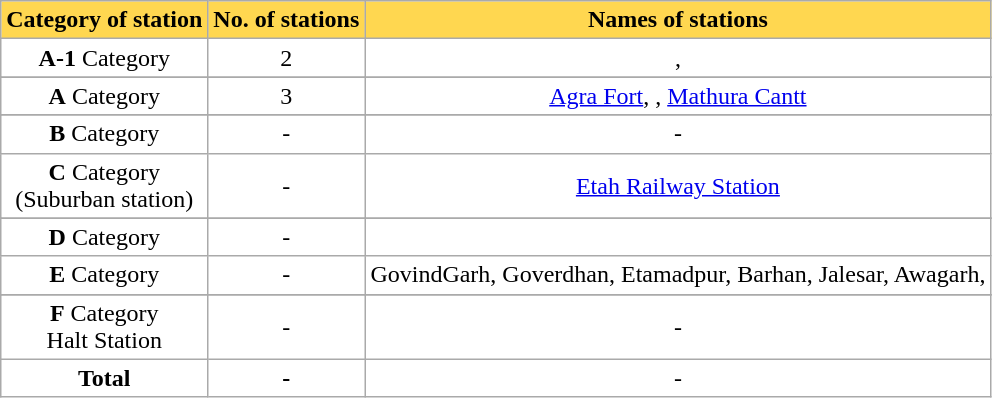<table class="wikitable sortable" style="background:#fff;">
<tr>
<th style="background:#ffd750;" !>Category of station</th>
<th style="background:#ffd750;" !>No. of stations</th>
<th style="background:#ffd750;" !>Names of stations</th>
</tr>
<tr>
<td style="text-align:center;"><strong>A-1</strong> Category</td>
<td style="text-align:center;">2</td>
<td style="text-align:center;"> , </td>
</tr>
<tr>
</tr>
<tr>
<td style="text-align:center;"><strong>A</strong> Category</td>
<td style="text-align:center;">3</td>
<td style="text-align:center;"><a href='#'>Agra Fort</a>, , <a href='#'>Mathura Cantt</a></td>
</tr>
<tr>
</tr>
<tr>
<td style="text-align:center;"><strong>B</strong> Category</td>
<td style="text-align:center;">-</td>
<td style="text-align:center;">-</td>
</tr>
<tr>
<td style="text-align:center;"><strong>C</strong> Category<br>(Suburban station)</td>
<td style="text-align:center;">-</td>
<td style="text-align:center;"><a href='#'>Etah Railway Station</a></td>
</tr>
<tr>
</tr>
<tr>
<td style="text-align:center;"><strong>D</strong> Category</td>
<td style="text-align:center;">-</td>
<td style="text-align:center;"></td>
</tr>
<tr>
<td style="text-align:center;"><strong>E</strong> Category</td>
<td style="text-align:center;">-</td>
<td style="text-align:center;">GovindGarh, Goverdhan, Etamadpur, Barhan, Jalesar, Awagarh,</td>
</tr>
<tr>
</tr>
<tr>
<td style="text-align:center;"><strong>F</strong> Category<br>Halt Station</td>
<td style="text-align:center;">-</td>
<td style="text-align:center;">-</td>
</tr>
<tr>
<td style="text-align:center;"><strong>Total</strong></td>
<td style="text-align:center;"><strong>-</strong></td>
<td style="text-align:center;">-</td>
</tr>
</table>
